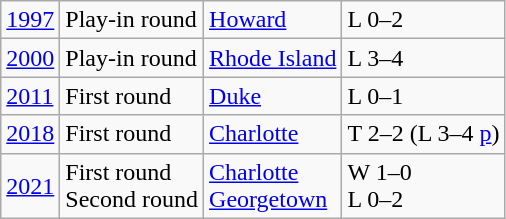<table class="wikitable">
<tr>
<td><a href='#'>1997</a></td>
<td>Play-in round</td>
<td><a href='#'>Howard</a></td>
<td>L 0–2</td>
</tr>
<tr>
<td><a href='#'>2000</a></td>
<td>Play-in round</td>
<td><a href='#'>Rhode Island</a></td>
<td>L 3–4 </td>
</tr>
<tr>
<td><a href='#'>2011</a></td>
<td>First round</td>
<td><a href='#'>Duke</a></td>
<td>L 0–1</td>
</tr>
<tr>
<td><a href='#'>2018</a></td>
<td>First round</td>
<td><a href='#'>Charlotte</a></td>
<td>T 2–2 (L 3–4 <a href='#'>p</a>)</td>
</tr>
<tr>
<td><a href='#'>2021</a></td>
<td>First round<br>Second round</td>
<td><a href='#'>Charlotte</a><br><a href='#'>Georgetown</a></td>
<td>W 1–0<br>L 0–2</td>
</tr>
</table>
